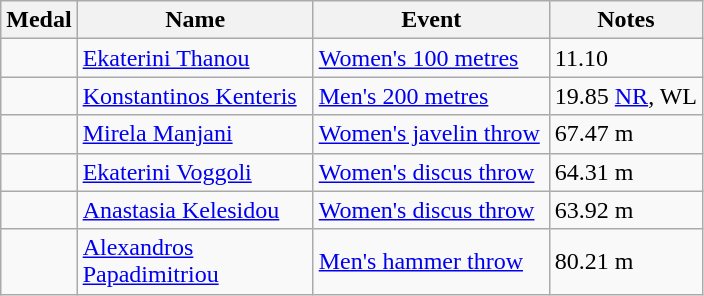<table class="wikitable sortable" style="font-size:100%">
<tr>
<th>Medal</th>
<th width=150>Name</th>
<th width=150>Event</th>
<th>Notes</th>
</tr>
<tr>
<td></td>
<td><a href='#'>Ekaterini Thanou</a></td>
<td><a href='#'>Women's 100 metres</a></td>
<td>11.10</td>
</tr>
<tr>
<td></td>
<td><a href='#'>Konstantinos Kenteris</a></td>
<td><a href='#'>Men's 200 metres</a></td>
<td>19.85 <a href='#'>NR</a>, WL</td>
</tr>
<tr>
<td></td>
<td><a href='#'>Mirela Manjani</a></td>
<td><a href='#'>Women's javelin throw</a></td>
<td>67.47 m</td>
</tr>
<tr>
<td></td>
<td><a href='#'>Ekaterini Voggoli</a></td>
<td><a href='#'>Women's discus throw</a></td>
<td>64.31 m</td>
</tr>
<tr>
<td></td>
<td><a href='#'>Anastasia Kelesidou</a></td>
<td><a href='#'>Women's discus throw</a></td>
<td>63.92 m</td>
</tr>
<tr>
<td></td>
<td><a href='#'>Alexandros Papadimitriou</a></td>
<td><a href='#'>Men's hammer throw</a></td>
<td>80.21 m</td>
</tr>
</table>
